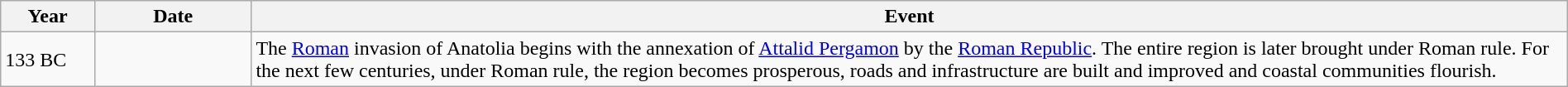<table class="wikitable" width="100%">
<tr>
<th style="width:6%">Year</th>
<th style="width:10%">Date</th>
<th>Event</th>
</tr>
<tr>
<td>133 BC</td>
<td></td>
<td>The <a href='#'>Roman</a> invasion of Anatolia begins with the annexation of <a href='#'>Attalid Pergamon</a> by the <a href='#'>Roman Republic</a>. The entire region is later brought under Roman rule. For the next few centuries, under Roman rule, the region becomes prosperous, roads and infrastructure are built and improved and coastal communities flourish.</td>
</tr>
</table>
